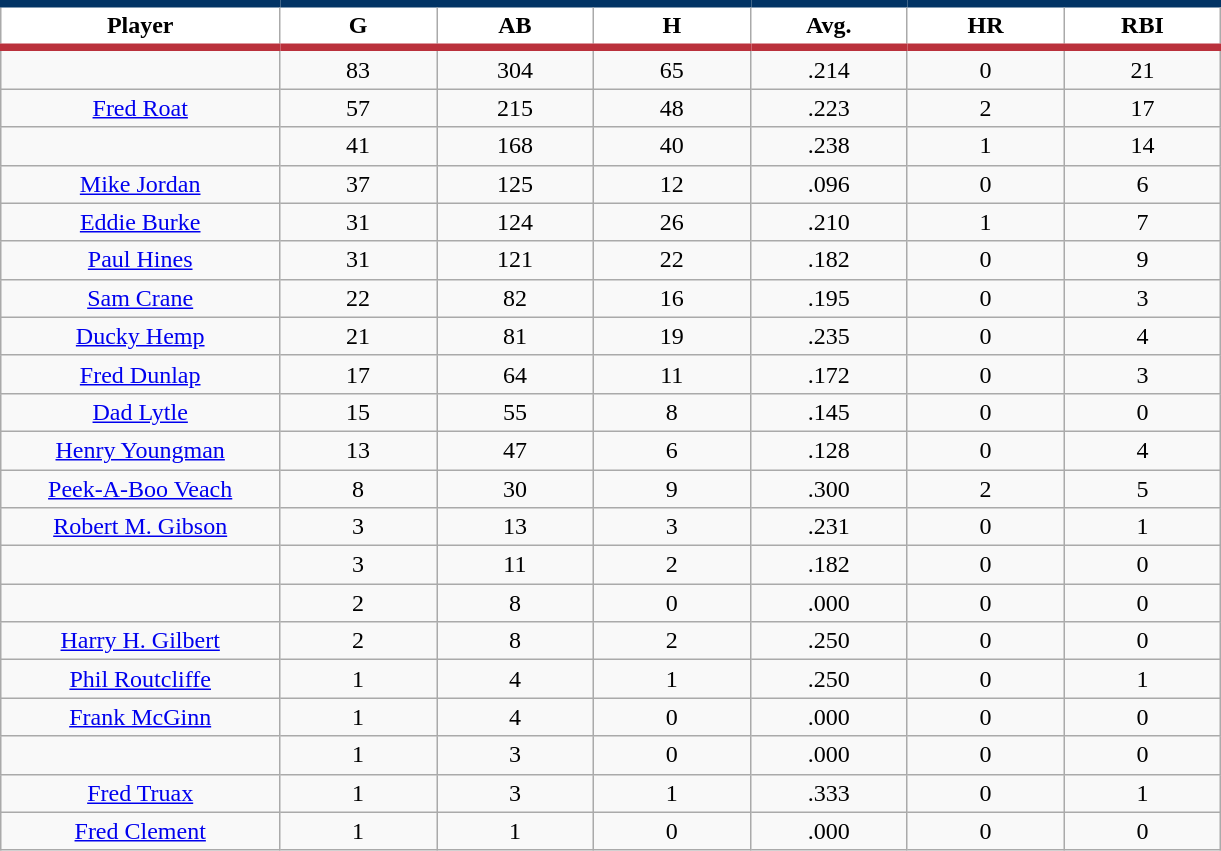<table class="wikitable sortable">
<tr>
<th style="background:#FFFFFF; border-top:#023465 5px solid; border-bottom:#ba313c 5px solid;" width="16%">Player</th>
<th style="background:#FFFFFF; border-top:#023465 5px solid; border-bottom:#ba313c 5px solid;" width="9%">G</th>
<th style="background:#FFFFFF; border-top:#023465 5px solid; border-bottom:#ba313c 5px solid;" width="9%">AB</th>
<th style="background:#FFFFFF; border-top:#023465 5px solid; border-bottom:#ba313c 5px solid;" width="9%">H</th>
<th style="background:#FFFFFF; border-top:#023465 5px solid; border-bottom:#ba313c 5px solid;" width="9%">Avg.</th>
<th style="background:#FFFFFF; border-top:#023465 5px solid; border-bottom:#ba313c 5px solid;" width="9%">HR</th>
<th style="background:#FFFFFF; border-top:#023465 5px solid; border-bottom:#ba313c 5px solid;" width="9%">RBI</th>
</tr>
<tr align="center">
<td></td>
<td>83</td>
<td>304</td>
<td>65</td>
<td>.214</td>
<td>0</td>
<td>21</td>
</tr>
<tr align="center">
<td><a href='#'>Fred Roat</a></td>
<td>57</td>
<td>215</td>
<td>48</td>
<td>.223</td>
<td>2</td>
<td>17</td>
</tr>
<tr align=center>
<td></td>
<td>41</td>
<td>168</td>
<td>40</td>
<td>.238</td>
<td>1</td>
<td>14</td>
</tr>
<tr align="center">
<td><a href='#'>Mike Jordan</a></td>
<td>37</td>
<td>125</td>
<td>12</td>
<td>.096</td>
<td>0</td>
<td>6</td>
</tr>
<tr align=center>
<td><a href='#'>Eddie Burke</a></td>
<td>31</td>
<td>124</td>
<td>26</td>
<td>.210</td>
<td>1</td>
<td>7</td>
</tr>
<tr align=center>
<td><a href='#'>Paul Hines</a></td>
<td>31</td>
<td>121</td>
<td>22</td>
<td>.182</td>
<td>0</td>
<td>9</td>
</tr>
<tr align=center>
<td><a href='#'>Sam Crane</a></td>
<td>22</td>
<td>82</td>
<td>16</td>
<td>.195</td>
<td>0</td>
<td>3</td>
</tr>
<tr align=center>
<td><a href='#'>Ducky Hemp</a></td>
<td>21</td>
<td>81</td>
<td>19</td>
<td>.235</td>
<td>0</td>
<td>4</td>
</tr>
<tr align=center>
<td><a href='#'>Fred Dunlap</a></td>
<td>17</td>
<td>64</td>
<td>11</td>
<td>.172</td>
<td>0</td>
<td>3</td>
</tr>
<tr align=center>
<td><a href='#'>Dad Lytle</a></td>
<td>15</td>
<td>55</td>
<td>8</td>
<td>.145</td>
<td>0</td>
<td>0</td>
</tr>
<tr align=center>
<td><a href='#'>Henry Youngman</a></td>
<td>13</td>
<td>47</td>
<td>6</td>
<td>.128</td>
<td>0</td>
<td>4</td>
</tr>
<tr align=center>
<td><a href='#'>Peek-A-Boo Veach</a></td>
<td>8</td>
<td>30</td>
<td>9</td>
<td>.300</td>
<td>2</td>
<td>5</td>
</tr>
<tr align=center>
<td><a href='#'>Robert M. Gibson</a></td>
<td>3</td>
<td>13</td>
<td>3</td>
<td>.231</td>
<td>0</td>
<td>1</td>
</tr>
<tr align=center>
<td></td>
<td>3</td>
<td>11</td>
<td>2</td>
<td>.182</td>
<td>0</td>
<td>0</td>
</tr>
<tr align="center">
<td></td>
<td>2</td>
<td>8</td>
<td>0</td>
<td>.000</td>
<td>0</td>
<td>0</td>
</tr>
<tr align="center">
<td><a href='#'>Harry H. Gilbert</a></td>
<td>2</td>
<td>8</td>
<td>2</td>
<td>.250</td>
<td>0</td>
<td>0</td>
</tr>
<tr align=center>
<td><a href='#'>Phil Routcliffe</a></td>
<td>1</td>
<td>4</td>
<td>1</td>
<td>.250</td>
<td>0</td>
<td>1</td>
</tr>
<tr align=center>
<td><a href='#'>Frank McGinn</a></td>
<td>1</td>
<td>4</td>
<td>0</td>
<td>.000</td>
<td>0</td>
<td>0</td>
</tr>
<tr align=center>
<td></td>
<td>1</td>
<td>3</td>
<td>0</td>
<td>.000</td>
<td>0</td>
<td>0</td>
</tr>
<tr align="center">
<td><a href='#'>Fred Truax</a></td>
<td>1</td>
<td>3</td>
<td>1</td>
<td>.333</td>
<td>0</td>
<td>1</td>
</tr>
<tr align=center>
<td><a href='#'>Fred Clement</a></td>
<td>1</td>
<td>1</td>
<td>0</td>
<td>.000</td>
<td>0</td>
<td>0</td>
</tr>
</table>
